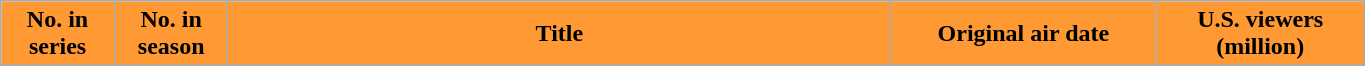<table class="wikitable plainrowheaders" style="width:72%;">
<tr>
<th scope="col" style="background-color: #FF9933; color: #000000; width:6%;">No. in<br>series</th>
<th scope="col" style="background-color: #FF9933; color: #000000; width:6%;">No. in<br>season</th>
<th scope="col" style="background-color: #FF9933; color: #000000; width:35%;">Title</th>
<th scope="col" style="background-color: #FF9933; color: #000000; width:14%;">Original air date</th>
<th scope="col" style="background-color: #FF9933; color: #000000; width:11%;">U.S. viewers<br>(million)</th>
</tr>
<tr>
</tr>
</table>
